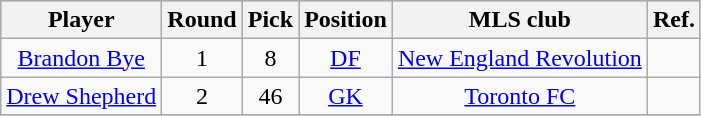<table class="wikitable" style="text-align:center;">
<tr style="background:#C0C0C0;">
<th>Player</th>
<th>Round</th>
<th>Pick</th>
<th>Position</th>
<th>MLS club</th>
<th>Ref.</th>
</tr>
<tr>
<td><a href='#'>Brandon Bye</a></td>
<td>1</td>
<td>8</td>
<td><a href='#'>DF</a></td>
<td><a href='#'>New England Revolution</a></td>
<td></td>
</tr>
<tr>
<td><a href='#'>Drew Shepherd</a></td>
<td>2</td>
<td>46</td>
<td><a href='#'>GK</a></td>
<td><a href='#'>Toronto FC</a></td>
<td></td>
</tr>
<tr>
</tr>
</table>
